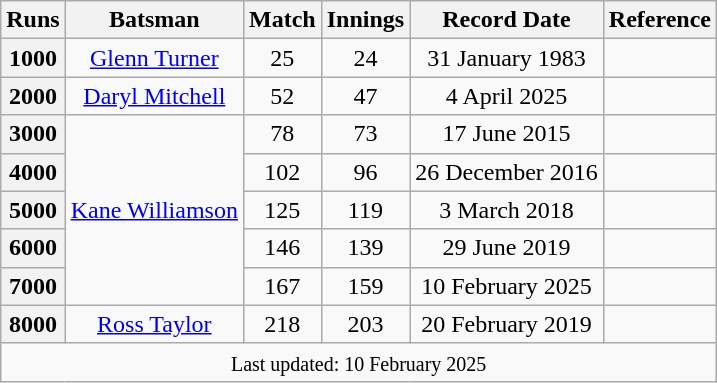<table class="wikitable plainrowheaders sortable" style="text-align:center;">
<tr>
<th scope="col" style="text-align:center;">Runs</th>
<th scope="col" style="text-align:center;">Batsman</th>
<th scope="col" style="text-align:center;">Match</th>
<th scope="col" style="text-align:center;">Innings</th>
<th scope="col" style="text-align:center;">Record Date</th>
<th scope="col">Reference</th>
</tr>
<tr>
<th scope=row style=text-align:center;>1000</th>
<td><a href='#'>Glenn Turner</a></td>
<td>25</td>
<td>24</td>
<td>31 January 1983</td>
<td></td>
</tr>
<tr>
<th scope=row style=text-align:center;>2000</th>
<td><a href='#'>Daryl Mitchell</a></td>
<td>52</td>
<td>47</td>
<td>4 April 2025</td>
<td></td>
</tr>
<tr>
<th scope=row style=text-align:center;>3000</th>
<td rowspan="5"><a href='#'>Kane Williamson</a></td>
<td>78</td>
<td>73</td>
<td>17 June 2015</td>
<td></td>
</tr>
<tr>
<th scope=row style=text-align:center;>4000</th>
<td>102</td>
<td>96</td>
<td>26 December 2016</td>
<td></td>
</tr>
<tr>
<th scope=row style=text-align:center;>5000</th>
<td>125</td>
<td>119</td>
<td>3 March 2018</td>
<td></td>
</tr>
<tr>
<th scope=row style=text-align:center;>6000</th>
<td>146</td>
<td>139</td>
<td>29 June 2019 </td>
<td></td>
</tr>
<tr>
<th scope=row style=text-align:center;>7000</th>
<td>167</td>
<td>159</td>
<td>10 February 2025</td>
<td></td>
</tr>
<tr>
<th scope=row style=text-align:center;>8000</th>
<td><a href='#'>Ross Taylor</a></td>
<td>218</td>
<td>203</td>
<td>20 February 2019</td>
<td></td>
</tr>
<tr>
<td colspan=6><small>Last updated: 10 February 2025</small></td>
</tr>
</table>
